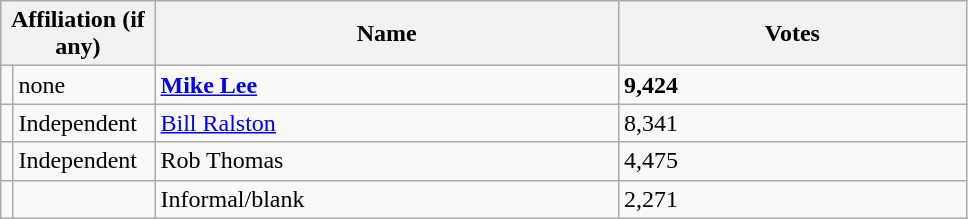<table class="wikitable" style="width:51%;">
<tr>
<th colspan="2" style="width:1%;">Affiliation (if any)</th>
<th style="width:20%;">Name</th>
<th style="width:15%;">Votes</th>
</tr>
<tr>
<td></td>
<td>none</td>
<td><strong><a href='#'>Mike Lee</a></strong></td>
<td><strong>9,424</strong></td>
</tr>
<tr>
<td bgcolor=></td>
<td>Independent</td>
<td><a href='#'>Bill Ralston</a></td>
<td>8,341</td>
</tr>
<tr>
<td bgcolor=></td>
<td>Independent</td>
<td>Rob Thomas</td>
<td>4,475</td>
</tr>
<tr>
<td bgcolor=></td>
<td></td>
<td>Informal/blank</td>
<td>2,271</td>
</tr>
</table>
